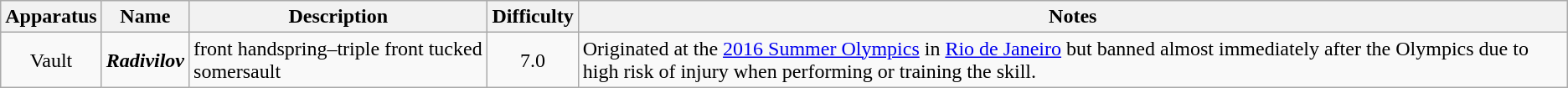<table class="wikitable">
<tr>
<th>Apparatus</th>
<th>Name</th>
<th>Description</th>
<th>Difficulty</th>
<th>Notes</th>
</tr>
<tr>
<td align=center>Vault</td>
<td><strong><em>Radivilov</em></strong></td>
<td>front handspring–triple front tucked somersault</td>
<td align=center>7.0</td>
<td>Originated at the <a href='#'>2016 Summer Olympics</a> in <a href='#'>Rio de Janeiro</a> but banned almost immediately after the Olympics due to high risk of injury when performing or training the skill.</td>
</tr>
</table>
